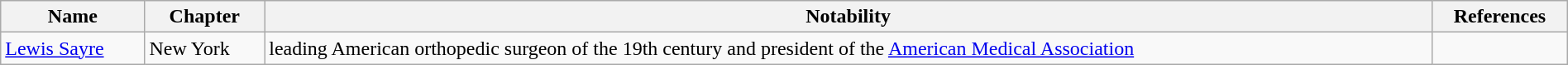<table class="wikitable sortable" style="width:100%;">
<tr>
<th>Name</th>
<th>Chapter</th>
<th>Notability</th>
<th>References</th>
</tr>
<tr>
<td><a href='#'>Lewis Sayre</a></td>
<td>New York</td>
<td>leading American orthopedic surgeon of the 19th century and president of the <a href='#'>American Medical Association</a></td>
<td></td>
</tr>
</table>
